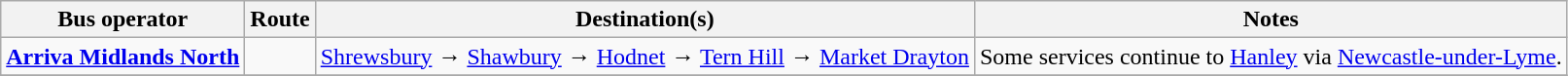<table class="wikitable">
<tr>
<th>Bus operator</th>
<th>Route</th>
<th>Destination(s)</th>
<th>Notes</th>
</tr>
<tr>
<td><strong><a href='#'>Arriva Midlands North</a></strong></td>
<td><strong></strong></td>
<td><a href='#'>Shrewsbury</a> → <a href='#'>Shawbury</a> → <a href='#'>Hodnet</a> → <a href='#'>Tern Hill</a> → <a href='#'>Market Drayton</a></td>
<td>Some services continue to <a href='#'>Hanley</a> via <a href='#'>Newcastle-under-Lyme</a>.</td>
</tr>
<tr>
</tr>
</table>
